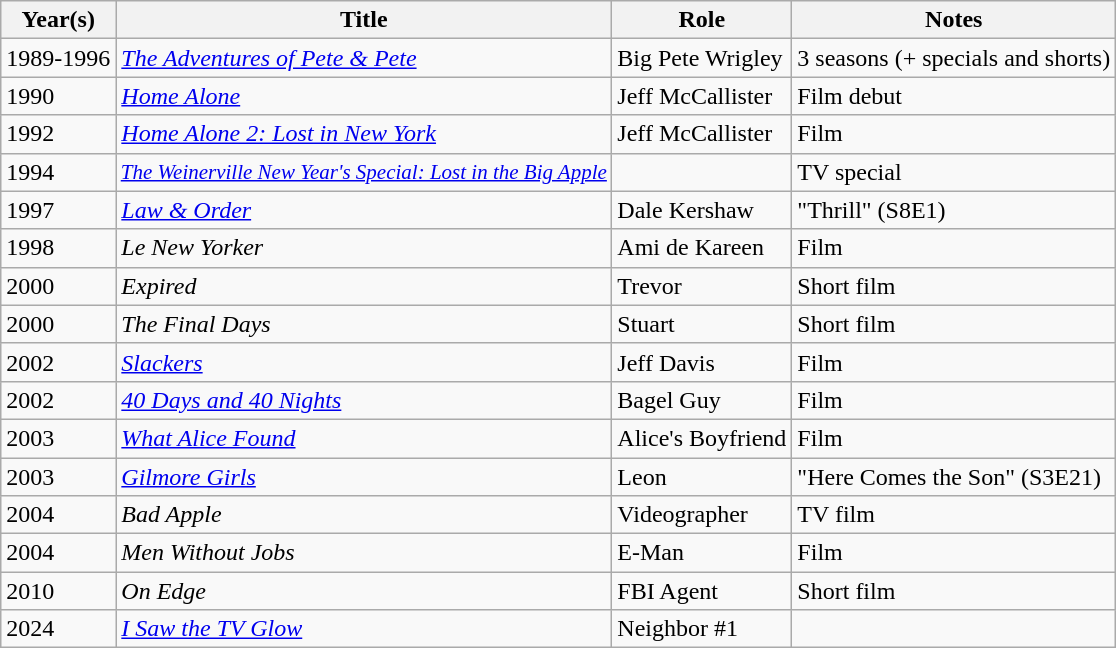<table class="wikitable plainrowheaders  ">
<tr>
<th scope="col">Year(s)</th>
<th scope="col">Title</th>
<th scope="col">Role</th>
<th scope="col">Notes</th>
</tr>
<tr>
<td>1989-1996</td>
<td><em><a href='#'>The Adventures of Pete & Pete</a></em></td>
<td>Big Pete Wrigley</td>
<td>3 seasons (+ specials and shorts)</td>
</tr>
<tr>
<td>1990</td>
<td><em><a href='#'>Home Alone</a></em></td>
<td>Jeff McCallister</td>
<td>Film debut</td>
</tr>
<tr>
<td>1992</td>
<td><em><a href='#'>Home Alone 2: Lost in New York</a></em></td>
<td>Jeff McCallister</td>
<td>Film</td>
</tr>
<tr>
<td>1994</td>
<th style="background:#F9F9F9;font-size:14px;font-weight:normal;text-align:left;line-height:111%"><em><a href='#'>The Weinerville New Year's Special: Lost in the Big Apple</a></em></th>
<td></td>
<td>TV special</td>
</tr>
<tr>
<td>1997</td>
<td><em><a href='#'>Law & Order</a></em></td>
<td>Dale Kershaw</td>
<td>"Thrill" (S8E1)</td>
</tr>
<tr>
<td>1998</td>
<td><em>Le New Yorker</em></td>
<td>Ami de Kareen</td>
<td>Film</td>
</tr>
<tr>
<td>2000</td>
<td><em>Expired</em></td>
<td>Trevor</td>
<td>Short film</td>
</tr>
<tr>
<td>2000</td>
<td><em>The Final Days</em></td>
<td>Stuart</td>
<td>Short film</td>
</tr>
<tr>
<td>2002</td>
<td><em><a href='#'>Slackers</a></em></td>
<td>Jeff Davis</td>
<td>Film</td>
</tr>
<tr>
<td>2002</td>
<td><em><a href='#'>40 Days and 40 Nights</a></em></td>
<td>Bagel Guy</td>
<td>Film</td>
</tr>
<tr>
<td>2003</td>
<td><em><a href='#'>What Alice Found</a></em></td>
<td>Alice's Boyfriend</td>
<td>Film</td>
</tr>
<tr>
<td>2003</td>
<td><em><a href='#'>Gilmore Girls</a></em></td>
<td>Leon</td>
<td>"Here Comes the Son" (S3E21)</td>
</tr>
<tr>
<td>2004</td>
<td><em>Bad Apple</em></td>
<td>Videographer</td>
<td>TV film</td>
</tr>
<tr>
<td>2004</td>
<td><em>Men Without Jobs</em></td>
<td>E-Man</td>
<td>Film</td>
</tr>
<tr>
<td>2010</td>
<td><em>On Edge</em></td>
<td>FBI Agent</td>
<td>Short film</td>
</tr>
<tr>
<td>2024</td>
<td><em><a href='#'>I Saw the TV Glow</a></em></td>
<td>Neighbor #1</td>
<td></td>
</tr>
</table>
